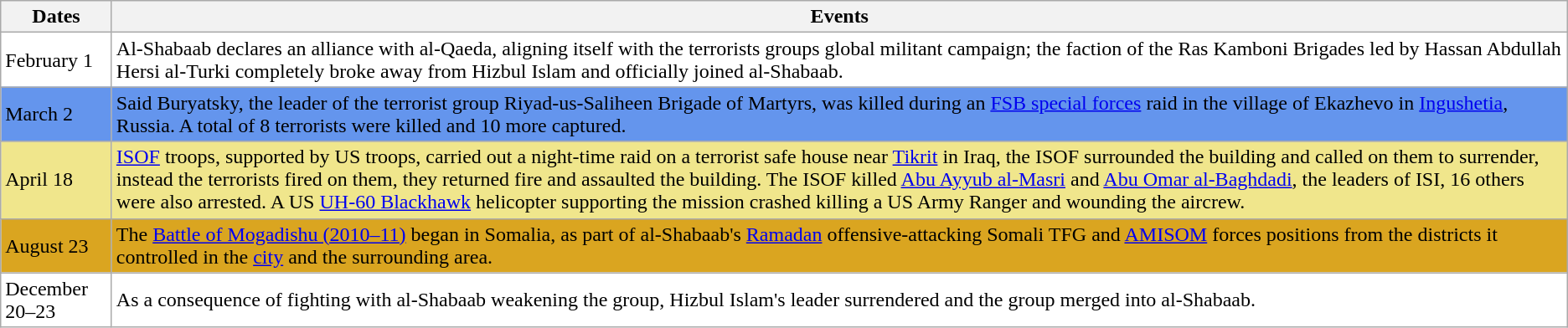<table class="wikitable">
<tr>
<th>Dates</th>
<th>Events</th>
</tr>
<tr style="background:white">
<td>February 1</td>
<td>Al-Shabaab declares an alliance with al-Qaeda, aligning itself with the terrorists groups global militant campaign; the faction of the Ras Kamboni Brigades led by Hassan Abdullah Hersi al-Turki completely broke away from Hizbul Islam and officially joined al-Shabaab.</td>
</tr>
<tr style="background:cornflowerblue">
<td>March 2</td>
<td>Said Buryatsky, the leader of the terrorist group Riyad-us-Saliheen Brigade of Martyrs, was killed during an <a href='#'>FSB special forces</a> raid in the village of Ekazhevo in <a href='#'>Ingushetia</a>, Russia. A total of 8 terrorists were killed and 10 more captured.</td>
</tr>
<tr style="background:khaki">
<td>April 18</td>
<td><a href='#'>ISOF</a> troops, supported by US troops, carried out a night-time raid on a terrorist safe house near <a href='#'>Tikrit</a> in Iraq, the ISOF surrounded the building and called on them to surrender, instead the terrorists fired on them, they returned fire and assaulted the building. The ISOF killed <a href='#'>Abu Ayyub al-Masri</a> and <a href='#'>Abu Omar al-Baghdadi</a>, the leaders of ISI, 16 others were also arrested. A US <a href='#'>UH-60 Blackhawk</a> helicopter supporting the mission crashed killing a US Army Ranger and wounding the aircrew.</td>
</tr>
<tr style="background:goldenrod">
<td>August 23</td>
<td>The <a href='#'>Battle of Mogadishu (2010–11)</a> began in Somalia, as part of al-Shabaab's <a href='#'>Ramadan</a> offensive-attacking Somali TFG and <a href='#'>AMISOM</a> forces positions from the districts it controlled in the <a href='#'>city</a> and the surrounding area.</td>
</tr>
<tr style="background:white">
<td>December 20–23</td>
<td>As a consequence of fighting with al-Shabaab weakening the group, Hizbul Islam's leader surrendered and the group merged into al-Shabaab.</td>
</tr>
</table>
